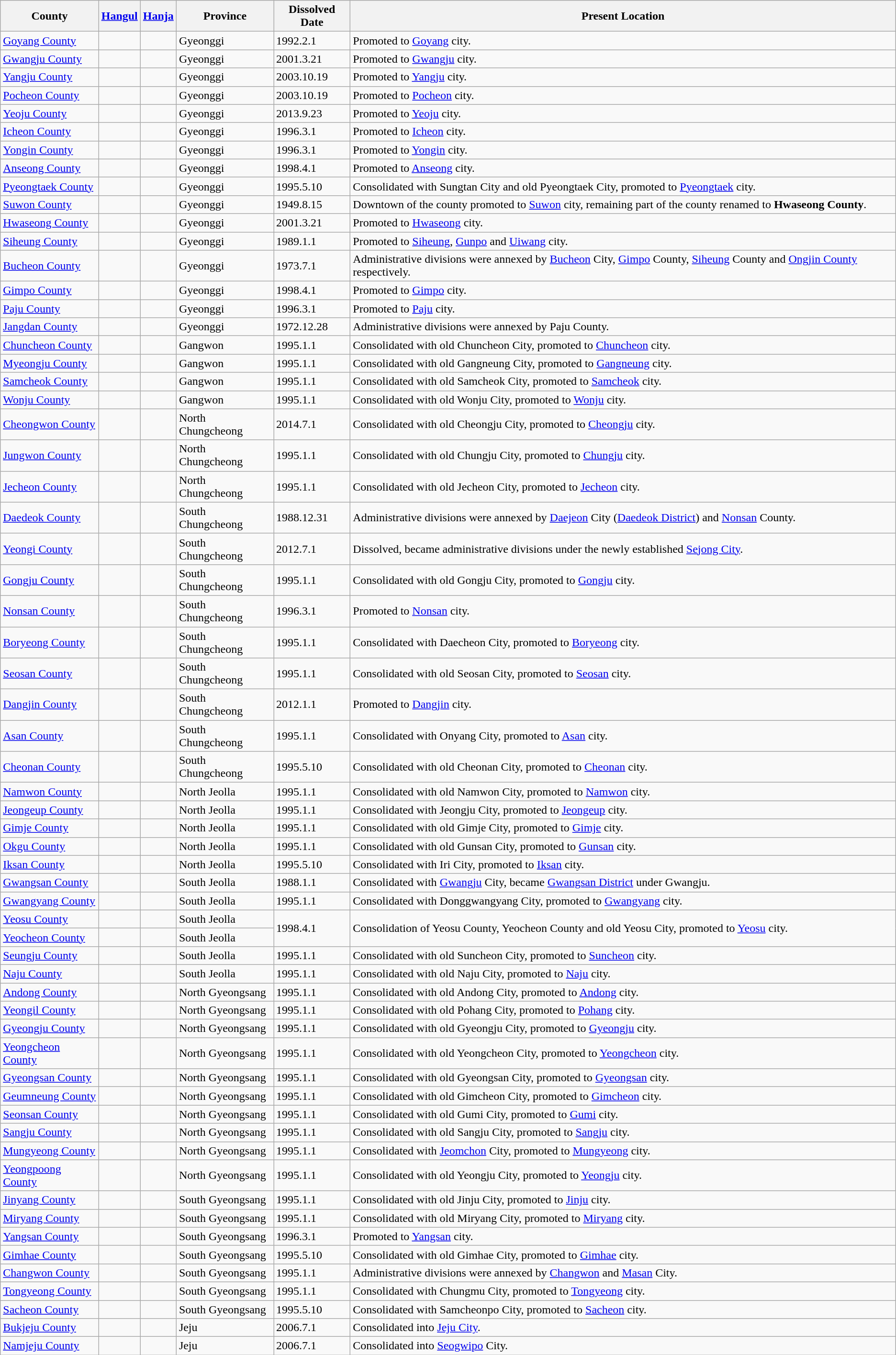<table class="wikitable sortable" style="text-align:left;">
<tr>
<th>County</th>
<th><a href='#'>Hangul</a></th>
<th><a href='#'>Hanja</a></th>
<th>Province</th>
<th>Dissolved Date</th>
<th>Present Location</th>
</tr>
<tr>
<td><a href='#'>Goyang County</a></td>
<td><span></span></td>
<td><span></span></td>
<td>Gyeonggi</td>
<td>1992.2.1</td>
<td>Promoted to <a href='#'>Goyang</a> city.</td>
</tr>
<tr>
<td><a href='#'>Gwangju County</a></td>
<td><span></span></td>
<td><span></span></td>
<td>Gyeonggi</td>
<td>2001.3.21</td>
<td>Promoted to <a href='#'>Gwangju</a> city.</td>
</tr>
<tr>
<td><a href='#'>Yangju County</a></td>
<td><span></span></td>
<td><span></span></td>
<td>Gyeonggi</td>
<td>2003.10.19</td>
<td>Promoted to <a href='#'>Yangju</a> city.</td>
</tr>
<tr>
<td><a href='#'>Pocheon County</a></td>
<td><span></span></td>
<td><span></span></td>
<td>Gyeonggi</td>
<td>2003.10.19</td>
<td>Promoted to <a href='#'>Pocheon</a> city.</td>
</tr>
<tr>
<td><a href='#'>Yeoju County</a></td>
<td><span></span></td>
<td><span></span></td>
<td>Gyeonggi</td>
<td>2013.9.23</td>
<td>Promoted to <a href='#'>Yeoju</a> city.</td>
</tr>
<tr>
<td><a href='#'>Icheon County</a></td>
<td><span></span></td>
<td><span></span></td>
<td>Gyeonggi</td>
<td>1996.3.1</td>
<td>Promoted to <a href='#'>Icheon</a> city.</td>
</tr>
<tr>
<td><a href='#'>Yongin County</a></td>
<td><span></span></td>
<td><span></span></td>
<td>Gyeonggi</td>
<td>1996.3.1</td>
<td>Promoted to <a href='#'>Yongin</a> city.</td>
</tr>
<tr>
<td><a href='#'>Anseong County</a></td>
<td><span></span></td>
<td><span></span></td>
<td>Gyeonggi</td>
<td>1998.4.1</td>
<td>Promoted to <a href='#'>Anseong</a> city.</td>
</tr>
<tr>
<td><a href='#'>Pyeongtaek County</a></td>
<td><span></span></td>
<td><span></span></td>
<td>Gyeonggi</td>
<td>1995.5.10</td>
<td>Consolidated with Sungtan City and old Pyeongtaek City, promoted to <a href='#'>Pyeongtaek</a> city.</td>
</tr>
<tr>
<td><a href='#'>Suwon County</a></td>
<td><span></span></td>
<td><span></span></td>
<td>Gyeonggi</td>
<td>1949.8.15</td>
<td>Downtown of the county promoted to <a href='#'>Suwon</a> city, remaining part of the county renamed to <strong>Hwaseong County</strong>.</td>
</tr>
<tr>
<td><a href='#'>Hwaseong County</a></td>
<td><span></span></td>
<td><span></span></td>
<td>Gyeonggi</td>
<td>2001.3.21</td>
<td>Promoted to <a href='#'>Hwaseong</a> city.</td>
</tr>
<tr>
<td><a href='#'>Siheung County</a></td>
<td><span></span></td>
<td><span></span></td>
<td>Gyeonggi</td>
<td>1989.1.1</td>
<td>Promoted to <a href='#'>Siheung</a>, <a href='#'>Gunpo</a> and <a href='#'>Uiwang</a> city.</td>
</tr>
<tr>
<td><a href='#'>Bucheon County</a></td>
<td><span></span></td>
<td><span></span></td>
<td>Gyeonggi</td>
<td>1973.7.1</td>
<td>Administrative divisions were annexed by <a href='#'>Bucheon</a> City, <a href='#'>Gimpo</a> County, <a href='#'>Siheung</a> County and <a href='#'>Ongjin County</a> respectively.</td>
</tr>
<tr>
<td><a href='#'>Gimpo County</a></td>
<td><span></span></td>
<td><span></span></td>
<td>Gyeonggi</td>
<td>1998.4.1</td>
<td>Promoted to <a href='#'>Gimpo</a> city.</td>
</tr>
<tr>
<td><a href='#'>Paju County</a></td>
<td><span></span></td>
<td><span></span></td>
<td>Gyeonggi</td>
<td>1996.3.1</td>
<td>Promoted to <a href='#'>Paju</a> city.</td>
</tr>
<tr>
<td><a href='#'>Jangdan County</a></td>
<td><span></span></td>
<td><span></span></td>
<td>Gyeonggi</td>
<td>1972.12.28</td>
<td>Administrative divisions were annexed by Paju County.</td>
</tr>
<tr>
<td><a href='#'>Chuncheon County</a></td>
<td><span></span></td>
<td><span></span></td>
<td>Gangwon</td>
<td>1995.1.1</td>
<td>Consolidated with old Chuncheon City, promoted to <a href='#'>Chuncheon</a> city.</td>
</tr>
<tr>
<td><a href='#'>Myeongju County</a></td>
<td><span></span></td>
<td><span></span></td>
<td>Gangwon</td>
<td>1995.1.1</td>
<td>Consolidated with old Gangneung City, promoted to <a href='#'>Gangneung</a> city.</td>
</tr>
<tr>
<td><a href='#'>Samcheok County</a></td>
<td><span></span></td>
<td><span></span></td>
<td>Gangwon</td>
<td>1995.1.1</td>
<td>Consolidated with old Samcheok City, promoted to <a href='#'>Samcheok</a> city.</td>
</tr>
<tr>
<td><a href='#'>Wonju County</a></td>
<td><span></span></td>
<td><span></span></td>
<td>Gangwon</td>
<td>1995.1.1</td>
<td>Consolidated with old Wonju City, promoted to <a href='#'>Wonju</a> city.</td>
</tr>
<tr>
<td><a href='#'>Cheongwon County</a></td>
<td><span></span></td>
<td><span></span></td>
<td>North Chungcheong</td>
<td>2014.7.1</td>
<td>Consolidated with old Cheongju City, promoted to <a href='#'>Cheongju</a> city.</td>
</tr>
<tr>
<td><a href='#'>Jungwon County</a></td>
<td><span></span></td>
<td><span></span></td>
<td>North Chungcheong</td>
<td>1995.1.1</td>
<td>Consolidated with old Chungju City, promoted to <a href='#'>Chungju</a> city.</td>
</tr>
<tr>
<td><a href='#'>Jecheon County</a></td>
<td><span></span></td>
<td><span></span></td>
<td>North Chungcheong</td>
<td>1995.1.1</td>
<td>Consolidated with old Jecheon City, promoted to <a href='#'>Jecheon</a> city.</td>
</tr>
<tr>
<td><a href='#'>Daedeok County</a></td>
<td><span></span></td>
<td><span></span></td>
<td>South Chungcheong</td>
<td>1988.12.31</td>
<td>Administrative divisions were annexed by <a href='#'>Daejeon</a> City (<a href='#'>Daedeok District</a>) and <a href='#'>Nonsan</a> County.</td>
</tr>
<tr>
<td><a href='#'>Yeongi County</a></td>
<td><span></span></td>
<td><span></span></td>
<td>South Chungcheong</td>
<td>2012.7.1</td>
<td>Dissolved, became administrative divisions under the newly established <a href='#'>Sejong City</a>.</td>
</tr>
<tr>
<td><a href='#'>Gongju County</a></td>
<td><span></span></td>
<td><span></span></td>
<td>South Chungcheong</td>
<td>1995.1.1</td>
<td>Consolidated with old Gongju City, promoted to <a href='#'>Gongju</a> city.</td>
</tr>
<tr>
<td><a href='#'>Nonsan County</a></td>
<td><span></span></td>
<td><span></span></td>
<td>South Chungcheong</td>
<td>1996.3.1</td>
<td>Promoted to <a href='#'>Nonsan</a> city.</td>
</tr>
<tr>
<td><a href='#'>Boryeong County</a></td>
<td><span></span></td>
<td><span></span></td>
<td>South Chungcheong</td>
<td>1995.1.1</td>
<td>Consolidated with Daecheon City, promoted to <a href='#'>Boryeong</a> city.</td>
</tr>
<tr>
<td><a href='#'>Seosan County</a></td>
<td><span></span></td>
<td><span></span></td>
<td>South Chungcheong</td>
<td>1995.1.1</td>
<td>Consolidated with old Seosan City, promoted to <a href='#'>Seosan</a> city.</td>
</tr>
<tr>
<td><a href='#'>Dangjin County</a></td>
<td><span></span></td>
<td><span></span></td>
<td>South Chungcheong</td>
<td>2012.1.1</td>
<td>Promoted to <a href='#'>Dangjin</a> city.</td>
</tr>
<tr>
<td><a href='#'>Asan County</a></td>
<td><span></span></td>
<td><span></span></td>
<td>South Chungcheong</td>
<td>1995.1.1</td>
<td>Consolidated with Onyang City, promoted to <a href='#'>Asan</a> city.</td>
</tr>
<tr>
<td><a href='#'>Cheonan County</a></td>
<td><span></span></td>
<td><span></span></td>
<td>South Chungcheong</td>
<td>1995.5.10</td>
<td>Consolidated with old Cheonan City, promoted to <a href='#'>Cheonan</a> city.</td>
</tr>
<tr>
<td><a href='#'>Namwon County</a></td>
<td><span></span></td>
<td><span></span></td>
<td>North Jeolla</td>
<td>1995.1.1</td>
<td>Consolidated with old Namwon City, promoted to <a href='#'>Namwon</a> city.</td>
</tr>
<tr>
<td><a href='#'>Jeongeup County</a></td>
<td><span></span></td>
<td><span></span></td>
<td>North Jeolla</td>
<td>1995.1.1</td>
<td>Consolidated with Jeongju City, promoted to <a href='#'>Jeongeup</a> city.</td>
</tr>
<tr>
<td><a href='#'>Gimje County</a></td>
<td><span></span></td>
<td><span></span></td>
<td>North Jeolla</td>
<td>1995.1.1</td>
<td>Consolidated with old Gimje City, promoted to <a href='#'>Gimje</a> city.</td>
</tr>
<tr>
<td><a href='#'>Okgu County</a></td>
<td><span></span></td>
<td><span></span></td>
<td>North Jeolla</td>
<td>1995.1.1</td>
<td>Consolidated with old Gunsan City, promoted to <a href='#'>Gunsan</a> city.</td>
</tr>
<tr>
<td><a href='#'>Iksan County</a></td>
<td><span></span></td>
<td><span></span></td>
<td>North Jeolla</td>
<td>1995.5.10</td>
<td>Consolidated with Iri City, promoted to <a href='#'>Iksan</a> city.</td>
</tr>
<tr>
<td><a href='#'>Gwangsan County</a></td>
<td><span></span></td>
<td><span></span></td>
<td>South Jeolla</td>
<td>1988.1.1</td>
<td>Consolidated with <a href='#'>Gwangju</a> City, became <a href='#'>Gwangsan District</a> under Gwangju.</td>
</tr>
<tr>
<td><a href='#'>Gwangyang County</a></td>
<td><span></span></td>
<td><span></span></td>
<td>South Jeolla</td>
<td>1995.1.1</td>
<td>Consolidated with Donggwangyang City, promoted to <a href='#'>Gwangyang</a> city.</td>
</tr>
<tr>
<td><a href='#'>Yeosu County</a></td>
<td><span></span></td>
<td><span></span></td>
<td>South Jeolla</td>
<td rowspan=2>1998.4.1</td>
<td rowspan=2>Consolidation of Yeosu County, Yeocheon County and old Yeosu City, promoted to <a href='#'>Yeosu</a> city.</td>
</tr>
<tr>
<td><a href='#'>Yeocheon County</a></td>
<td><span></span></td>
<td><span></span></td>
<td>South Jeolla</td>
</tr>
<tr>
<td><a href='#'>Seungju County</a></td>
<td><span></span></td>
<td><span></span></td>
<td>South Jeolla</td>
<td>1995.1.1</td>
<td>Consolidated with old Suncheon City, promoted to <a href='#'>Suncheon</a> city.</td>
</tr>
<tr>
<td><a href='#'>Naju County</a></td>
<td><span></span></td>
<td><span></span></td>
<td>South Jeolla</td>
<td>1995.1.1</td>
<td>Consolidated with old Naju City, promoted to <a href='#'>Naju</a> city.</td>
</tr>
<tr>
<td><a href='#'>Andong County</a></td>
<td><span></span></td>
<td><span></span></td>
<td>North Gyeongsang</td>
<td>1995.1.1</td>
<td>Consolidated with old Andong City, promoted to <a href='#'>Andong</a> city.</td>
</tr>
<tr>
<td><a href='#'>Yeongil County</a></td>
<td><span></span></td>
<td><span></span></td>
<td>North Gyeongsang</td>
<td>1995.1.1</td>
<td>Consolidated with old Pohang City, promoted to <a href='#'>Pohang</a> city.</td>
</tr>
<tr>
<td><a href='#'>Gyeongju County</a></td>
<td><span></span></td>
<td><span></span></td>
<td>North Gyeongsang</td>
<td>1995.1.1</td>
<td>Consolidated with old Gyeongju City, promoted to <a href='#'>Gyeongju</a> city.</td>
</tr>
<tr>
<td><a href='#'>Yeongcheon County</a></td>
<td><span></span></td>
<td><span></span></td>
<td>North Gyeongsang</td>
<td>1995.1.1</td>
<td>Consolidated with old Yeongcheon City, promoted to <a href='#'>Yeongcheon</a> city.</td>
</tr>
<tr>
<td><a href='#'>Gyeongsan County</a></td>
<td><span></span></td>
<td><span></span></td>
<td>North Gyeongsang</td>
<td>1995.1.1</td>
<td>Consolidated with old Gyeongsan City, promoted to <a href='#'>Gyeongsan</a> city.</td>
</tr>
<tr>
<td><a href='#'>Geumneung County</a></td>
<td><span></span></td>
<td><span></span></td>
<td>North Gyeongsang</td>
<td>1995.1.1</td>
<td>Consolidated with old Gimcheon City, promoted to <a href='#'>Gimcheon</a> city.</td>
</tr>
<tr>
<td><a href='#'>Seonsan County</a></td>
<td><span></span></td>
<td><span></span></td>
<td>North Gyeongsang</td>
<td>1995.1.1</td>
<td>Consolidated with old Gumi City, promoted to <a href='#'>Gumi</a> city.</td>
</tr>
<tr>
<td><a href='#'>Sangju County</a></td>
<td><span></span></td>
<td><span></span></td>
<td>North Gyeongsang</td>
<td>1995.1.1</td>
<td>Consolidated with old Sangju City, promoted to <a href='#'>Sangju</a> city.</td>
</tr>
<tr>
<td><a href='#'>Mungyeong County</a></td>
<td><span></span></td>
<td><span></span></td>
<td>North Gyeongsang</td>
<td>1995.1.1</td>
<td>Consolidated with <a href='#'>Jeomchon</a> City, promoted to <a href='#'>Mungyeong</a> city.</td>
</tr>
<tr>
<td><a href='#'>Yeongpoong County</a></td>
<td><span></span></td>
<td><span></span></td>
<td>North Gyeongsang</td>
<td>1995.1.1</td>
<td>Consolidated with old Yeongju City, promoted to <a href='#'>Yeongju</a> city.</td>
</tr>
<tr>
<td><a href='#'>Jinyang County</a></td>
<td><span></span></td>
<td><span></span></td>
<td>South Gyeongsang</td>
<td>1995.1.1</td>
<td>Consolidated with old Jinju City, promoted to <a href='#'>Jinju</a> city.</td>
</tr>
<tr>
<td><a href='#'>Miryang County</a></td>
<td><span></span></td>
<td><span></span></td>
<td>South Gyeongsang</td>
<td>1995.1.1</td>
<td>Consolidated with old Miryang City, promoted to <a href='#'>Miryang</a> city.</td>
</tr>
<tr>
<td><a href='#'>Yangsan County</a></td>
<td><span></span></td>
<td><span></span></td>
<td>South Gyeongsang</td>
<td>1996.3.1</td>
<td>Promoted to <a href='#'>Yangsan</a> city.</td>
</tr>
<tr>
<td><a href='#'>Gimhae County</a></td>
<td><span></span></td>
<td><span></span></td>
<td>South Gyeongsang</td>
<td>1995.5.10</td>
<td>Consolidated with old Gimhae City, promoted to <a href='#'>Gimhae</a> city.</td>
</tr>
<tr>
<td><a href='#'>Changwon County</a></td>
<td><span></span></td>
<td><span></span></td>
<td>South Gyeongsang</td>
<td>1995.1.1</td>
<td>Administrative divisions were annexed by <a href='#'>Changwon</a> and <a href='#'>Masan</a> City.</td>
</tr>
<tr>
<td><a href='#'>Tongyeong County</a></td>
<td><span></span></td>
<td><span></span></td>
<td>South Gyeongsang</td>
<td>1995.1.1</td>
<td>Consolidated with Chungmu City, promoted to <a href='#'>Tongyeong</a> city.</td>
</tr>
<tr>
<td><a href='#'>Sacheon County</a></td>
<td><span></span></td>
<td><span></span></td>
<td>South Gyeongsang</td>
<td>1995.5.10</td>
<td>Consolidated with Samcheonpo City, promoted to <a href='#'>Sacheon</a> city.</td>
</tr>
<tr>
<td><a href='#'>Bukjeju County</a></td>
<td><span></span></td>
<td><span></span></td>
<td>Jeju</td>
<td>2006.7.1</td>
<td>Consolidated into <a href='#'>Jeju City</a>.</td>
</tr>
<tr>
<td><a href='#'>Namjeju County</a></td>
<td><span></span></td>
<td><span></span></td>
<td>Jeju</td>
<td>2006.7.1</td>
<td>Consolidated into <a href='#'>Seogwipo</a> City.</td>
</tr>
</table>
